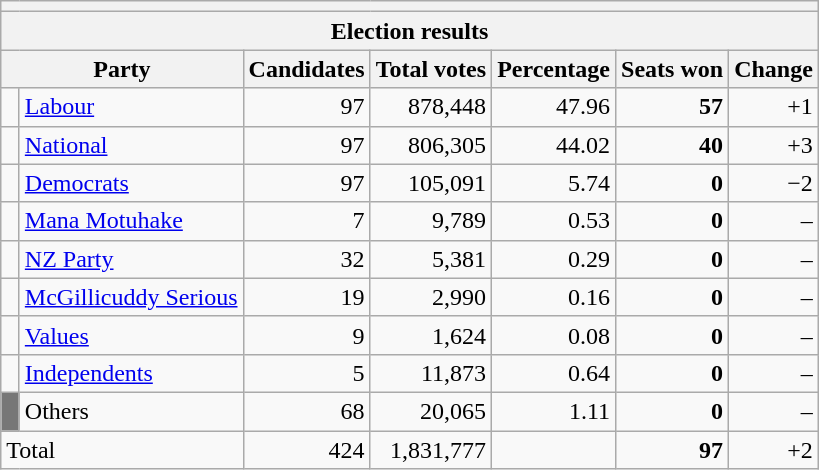<table class="wikitable" style="text-align:right">
<tr>
<th colspan=7></th>
</tr>
<tr>
<th colspan=7>Election results</th>
</tr>
<tr>
<th colspan=2>Party</th>
<th>Candidates</th>
<th>Total votes</th>
<th>Percentage</th>
<th>Seats won</th>
<th>Change</th>
</tr>
<tr>
<td width=5 bgcolor=></td>
<td align=left><a href='#'>Labour</a></td>
<td>97</td>
<td>878,448</td>
<td>47.96</td>
<td><strong>57</strong></td>
<td>+1</td>
</tr>
<tr>
<td bgcolor=></td>
<td align=left><a href='#'>National</a></td>
<td>97</td>
<td>806,305</td>
<td>44.02</td>
<td><strong>40</strong></td>
<td>+3</td>
</tr>
<tr>
<td bgcolor=></td>
<td align=left><a href='#'>Democrats</a></td>
<td>97</td>
<td>105,091</td>
<td>5.74</td>
<td><strong>0</strong></td>
<td>−2</td>
</tr>
<tr>
<td bgcolor=></td>
<td align=left><a href='#'>Mana Motuhake</a></td>
<td>7</td>
<td>9,789</td>
<td>0.53</td>
<td><strong>0</strong></td>
<td>–</td>
</tr>
<tr>
<td bgcolor=></td>
<td align=left><a href='#'>NZ Party</a></td>
<td>32</td>
<td>5,381</td>
<td>0.29</td>
<td><strong>0</strong></td>
<td>–</td>
</tr>
<tr>
<td bgcolor=></td>
<td align=left><a href='#'>McGillicuddy Serious</a></td>
<td>19</td>
<td>2,990</td>
<td>0.16</td>
<td><strong>0</strong></td>
<td>–</td>
</tr>
<tr>
<td bgcolor=></td>
<td align=left><a href='#'>Values</a></td>
<td>9</td>
<td>1,624</td>
<td>0.08</td>
<td><strong>0</strong></td>
<td>–</td>
</tr>
<tr>
<td bgcolor=></td>
<td align=left><a href='#'>Independents</a></td>
<td>5</td>
<td>11,873</td>
<td>0.64</td>
<td><strong>0</strong></td>
<td>–</td>
</tr>
<tr>
<td bgcolor=#777777></td>
<td align=left>Others</td>
<td>68</td>
<td>20,065</td>
<td>1.11</td>
<td><strong>0</strong></td>
<td>–</td>
</tr>
<tr bgcolor=>
<td colspan=2 align=left>Total</td>
<td>424</td>
<td>1,831,777</td>
<td></td>
<td><strong>97</strong></td>
<td>+2</td>
</tr>
</table>
